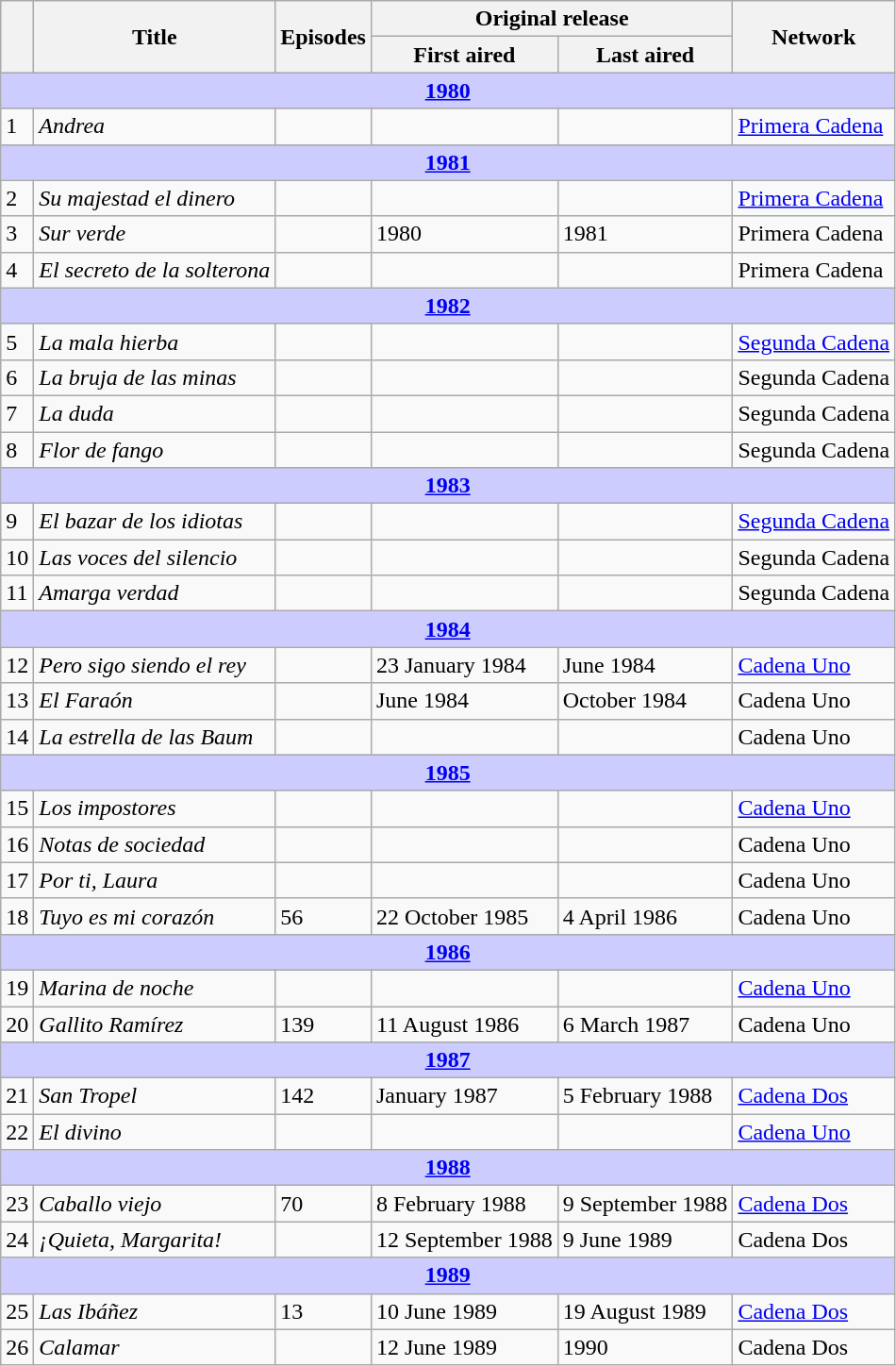<table class="wikitable sortable">
<tr>
<th rowspan="2"></th>
<th rowspan="2">Title</th>
<th rowspan="2">Episodes</th>
<th colspan="2">Original release</th>
<th rowspan="2">Network</th>
</tr>
<tr>
<th>First aired</th>
<th>Last aired</th>
</tr>
<tr>
<th colspan="6" style="background:#ccccff;"><a href='#'>1980</a></th>
</tr>
<tr>
<td>1</td>
<td><em>Andrea</em></td>
<td></td>
<td></td>
<td></td>
<td><a href='#'>Primera Cadena</a></td>
</tr>
<tr>
<th colspan="6" style="background:#ccccff;"><a href='#'>1981</a></th>
</tr>
<tr>
<td>2</td>
<td><em>Su majestad el dinero</em></td>
<td></td>
<td></td>
<td></td>
<td><a href='#'>Primera Cadena</a></td>
</tr>
<tr>
<td>3</td>
<td><em>Sur verde</em></td>
<td></td>
<td>1980</td>
<td>1981</td>
<td>Primera Cadena</td>
</tr>
<tr>
<td>4</td>
<td><em>El secreto de la solterona</em></td>
<td></td>
<td></td>
<td></td>
<td>Primera Cadena</td>
</tr>
<tr>
<th colspan="6" style="background:#ccccff;"><a href='#'>1982</a></th>
</tr>
<tr>
<td>5</td>
<td><em>La mala hierba</em></td>
<td></td>
<td></td>
<td></td>
<td><a href='#'>Segunda Cadena</a></td>
</tr>
<tr>
<td>6</td>
<td><em>La bruja de las minas</em></td>
<td></td>
<td></td>
<td></td>
<td>Segunda Cadena</td>
</tr>
<tr>
<td>7</td>
<td><em>La duda</em></td>
<td></td>
<td></td>
<td></td>
<td>Segunda Cadena</td>
</tr>
<tr>
<td>8</td>
<td><em>Flor de fango</em></td>
<td></td>
<td></td>
<td></td>
<td>Segunda Cadena</td>
</tr>
<tr>
<th colspan="6" style="background:#ccccff;"><a href='#'>1983</a></th>
</tr>
<tr>
<td>9</td>
<td><em>El bazar de los idiotas</em></td>
<td></td>
<td></td>
<td></td>
<td><a href='#'>Segunda Cadena</a></td>
</tr>
<tr>
<td>10</td>
<td><em>Las voces del silencio</em></td>
<td></td>
<td></td>
<td></td>
<td>Segunda Cadena</td>
</tr>
<tr>
<td>11</td>
<td><em>Amarga verdad</em></td>
<td></td>
<td></td>
<td></td>
<td>Segunda Cadena</td>
</tr>
<tr>
<th colspan="6" style="background:#ccccff;"><a href='#'>1984</a></th>
</tr>
<tr>
<td>12</td>
<td><em>Pero sigo siendo el rey</em></td>
<td></td>
<td>23 January 1984</td>
<td>June 1984</td>
<td><a href='#'>Cadena Uno</a></td>
</tr>
<tr>
<td>13</td>
<td><em>El Faraón</em></td>
<td></td>
<td>June 1984</td>
<td>October 1984</td>
<td>Cadena Uno</td>
</tr>
<tr>
<td>14</td>
<td><em>La estrella de las Baum</em></td>
<td></td>
<td></td>
<td></td>
<td>Cadena Uno</td>
</tr>
<tr>
<th colspan="6" style="background:#ccccff;"><a href='#'>1985</a></th>
</tr>
<tr>
<td>15</td>
<td><em>Los impostores</em></td>
<td></td>
<td></td>
<td></td>
<td><a href='#'>Cadena Uno</a></td>
</tr>
<tr>
<td>16</td>
<td><em>Notas de sociedad</em></td>
<td></td>
<td></td>
<td></td>
<td>Cadena Uno</td>
</tr>
<tr>
<td>17</td>
<td><em>Por ti, Laura</em></td>
<td></td>
<td></td>
<td></td>
<td>Cadena Uno</td>
</tr>
<tr>
<td>18</td>
<td><em>Tuyo es mi corazón</em></td>
<td>56</td>
<td>22 October 1985</td>
<td>4 April 1986</td>
<td>Cadena Uno</td>
</tr>
<tr>
<th colspan="6" style="background:#ccccff;"><a href='#'>1986</a></th>
</tr>
<tr>
<td>19</td>
<td><em>Marina de noche</em></td>
<td></td>
<td></td>
<td></td>
<td><a href='#'>Cadena Uno</a></td>
</tr>
<tr>
<td>20</td>
<td><em>Gallito Ramírez</em></td>
<td>139</td>
<td>11 August 1986</td>
<td>6 March 1987</td>
<td>Cadena Uno</td>
</tr>
<tr>
<th colspan="6" style="background:#ccccff;"><a href='#'>1987</a></th>
</tr>
<tr>
<td>21</td>
<td><em>San Tropel</em></td>
<td>142</td>
<td>January 1987</td>
<td>5 February 1988</td>
<td><a href='#'>Cadena Dos</a></td>
</tr>
<tr>
<td>22</td>
<td><em>El divino</em></td>
<td></td>
<td></td>
<td></td>
<td><a href='#'>Cadena Uno</a></td>
</tr>
<tr>
<th colspan="6" style="background:#ccccff;"><a href='#'>1988</a></th>
</tr>
<tr>
<td>23</td>
<td><em>Caballo viejo</em></td>
<td>70</td>
<td>8 February 1988</td>
<td>9 September 1988</td>
<td><a href='#'>Cadena Dos</a></td>
</tr>
<tr>
<td>24</td>
<td><em>¡Quieta, Margarita!</em></td>
<td></td>
<td>12 September 1988</td>
<td>9 June 1989</td>
<td>Cadena Dos</td>
</tr>
<tr>
<th colspan="6" style="background:#ccccff;"><a href='#'>1989</a></th>
</tr>
<tr>
<td>25</td>
<td><em>Las Ibáñez</em></td>
<td>13</td>
<td>10 June 1989</td>
<td>19 August 1989</td>
<td><a href='#'>Cadena Dos</a></td>
</tr>
<tr>
<td>26</td>
<td><em>Calamar</em></td>
<td></td>
<td>12 June 1989</td>
<td>1990</td>
<td>Cadena Dos</td>
</tr>
</table>
